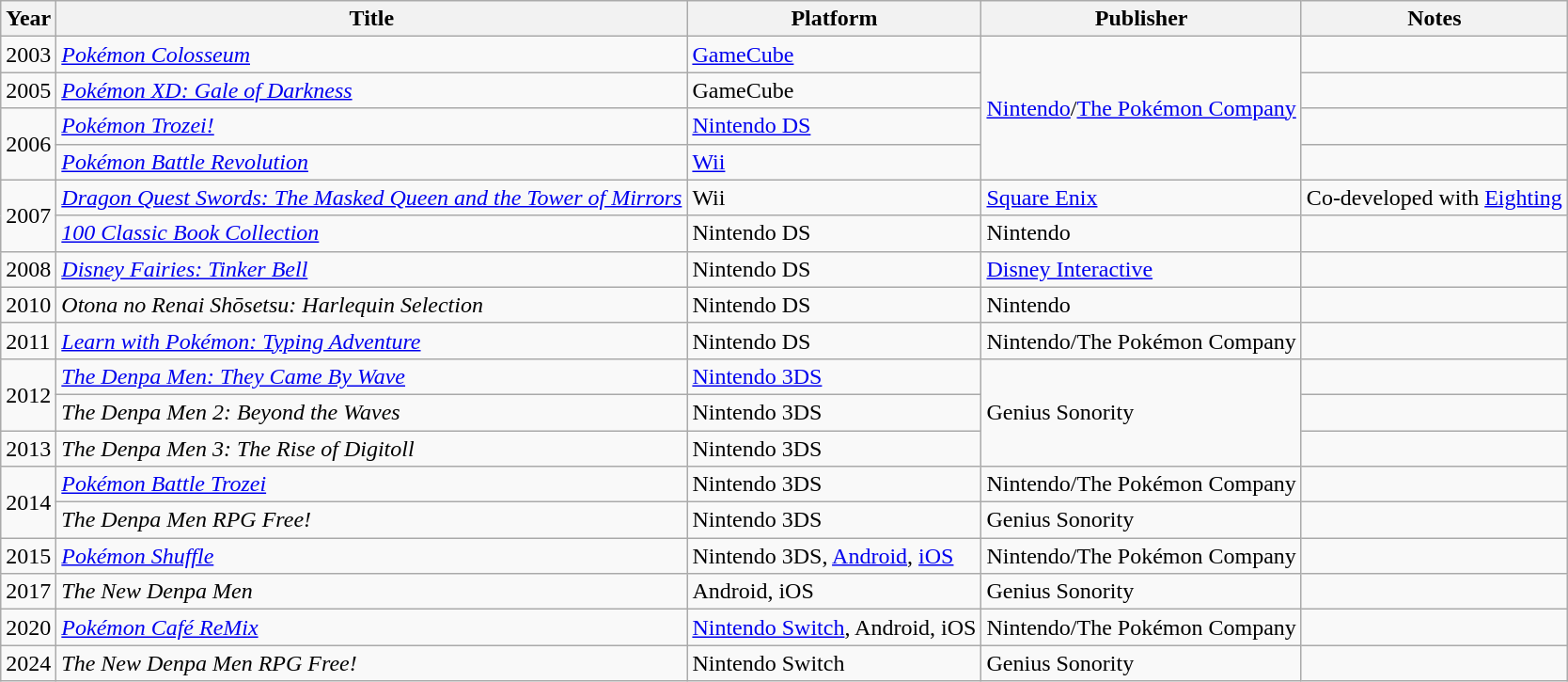<table class="wikitable sortable">
<tr>
<th>Year</th>
<th>Title</th>
<th>Platform</th>
<th>Publisher</th>
<th>Notes</th>
</tr>
<tr>
<td>2003</td>
<td><em><a href='#'>Pokémon Colosseum</a></em></td>
<td><a href='#'>GameCube</a></td>
<td rowspan="4"><a href='#'>Nintendo</a>/<a href='#'>The Pokémon Company</a></td>
<td></td>
</tr>
<tr>
<td>2005</td>
<td><em><a href='#'>Pokémon XD: Gale of Darkness</a></em></td>
<td>GameCube</td>
<td></td>
</tr>
<tr>
<td rowspan="2">2006</td>
<td><em><a href='#'>Pokémon Trozei!</a></em></td>
<td><a href='#'>Nintendo DS</a></td>
<td></td>
</tr>
<tr>
<td><em><a href='#'>Pokémon Battle Revolution</a></em></td>
<td><a href='#'>Wii</a></td>
<td></td>
</tr>
<tr>
<td rowspan="2">2007</td>
<td><em><a href='#'>Dragon Quest Swords: The Masked Queen and the Tower of Mirrors</a></em></td>
<td>Wii</td>
<td><a href='#'>Square Enix</a></td>
<td>Co-developed with <a href='#'>Eighting</a></td>
</tr>
<tr>
<td><em><a href='#'>100 Classic Book Collection</a></em></td>
<td>Nintendo DS</td>
<td>Nintendo</td>
<td></td>
</tr>
<tr>
<td>2008</td>
<td><em><a href='#'>Disney Fairies: Tinker Bell</a></em></td>
<td>Nintendo DS</td>
<td><a href='#'>Disney Interactive</a></td>
<td></td>
</tr>
<tr>
<td>2010</td>
<td><em>Otona no Renai Shōsetsu: Harlequin Selection </em></td>
<td>Nintendo DS</td>
<td>Nintendo</td>
<td></td>
</tr>
<tr>
<td>2011</td>
<td><em><a href='#'>Learn with Pokémon: Typing Adventure</a></em></td>
<td>Nintendo DS</td>
<td>Nintendo/The Pokémon Company</td>
<td></td>
</tr>
<tr>
<td rowspan="2">2012</td>
<td><em><a href='#'>The Denpa Men: They Came By Wave</a></em></td>
<td><a href='#'>Nintendo 3DS</a></td>
<td rowspan="3">Genius Sonority</td>
<td></td>
</tr>
<tr>
<td><em>The Denpa Men 2: Beyond the Waves</em></td>
<td>Nintendo 3DS</td>
<td></td>
</tr>
<tr>
<td>2013</td>
<td><em>The Denpa Men 3: The Rise of Digitoll</em></td>
<td>Nintendo 3DS</td>
<td></td>
</tr>
<tr>
<td rowspan="2">2014</td>
<td><em><a href='#'>Pokémon Battle Trozei</a></em></td>
<td>Nintendo 3DS</td>
<td>Nintendo/The Pokémon Company</td>
<td></td>
</tr>
<tr>
<td><em>The Denpa Men RPG Free!</em></td>
<td>Nintendo 3DS</td>
<td>Genius Sonority</td>
<td></td>
</tr>
<tr>
<td>2015</td>
<td><em><a href='#'>Pokémon Shuffle</a></em></td>
<td>Nintendo 3DS, <a href='#'>Android</a>, <a href='#'>iOS</a></td>
<td>Nintendo/The Pokémon Company</td>
<td></td>
</tr>
<tr>
<td>2017</td>
<td><em>The New Denpa Men</em></td>
<td>Android, iOS</td>
<td>Genius Sonority</td>
<td></td>
</tr>
<tr>
<td>2020</td>
<td><em><a href='#'>Pokémon Café ReMix</a></em></td>
<td><a href='#'>Nintendo Switch</a>, Android, iOS</td>
<td>Nintendo/The Pokémon Company</td>
<td></td>
</tr>
<tr>
<td>2024</td>
<td><em>The New Denpa Men RPG Free!</em></td>
<td>Nintendo Switch</td>
<td>Genius Sonority</td>
<td></td>
</tr>
</table>
